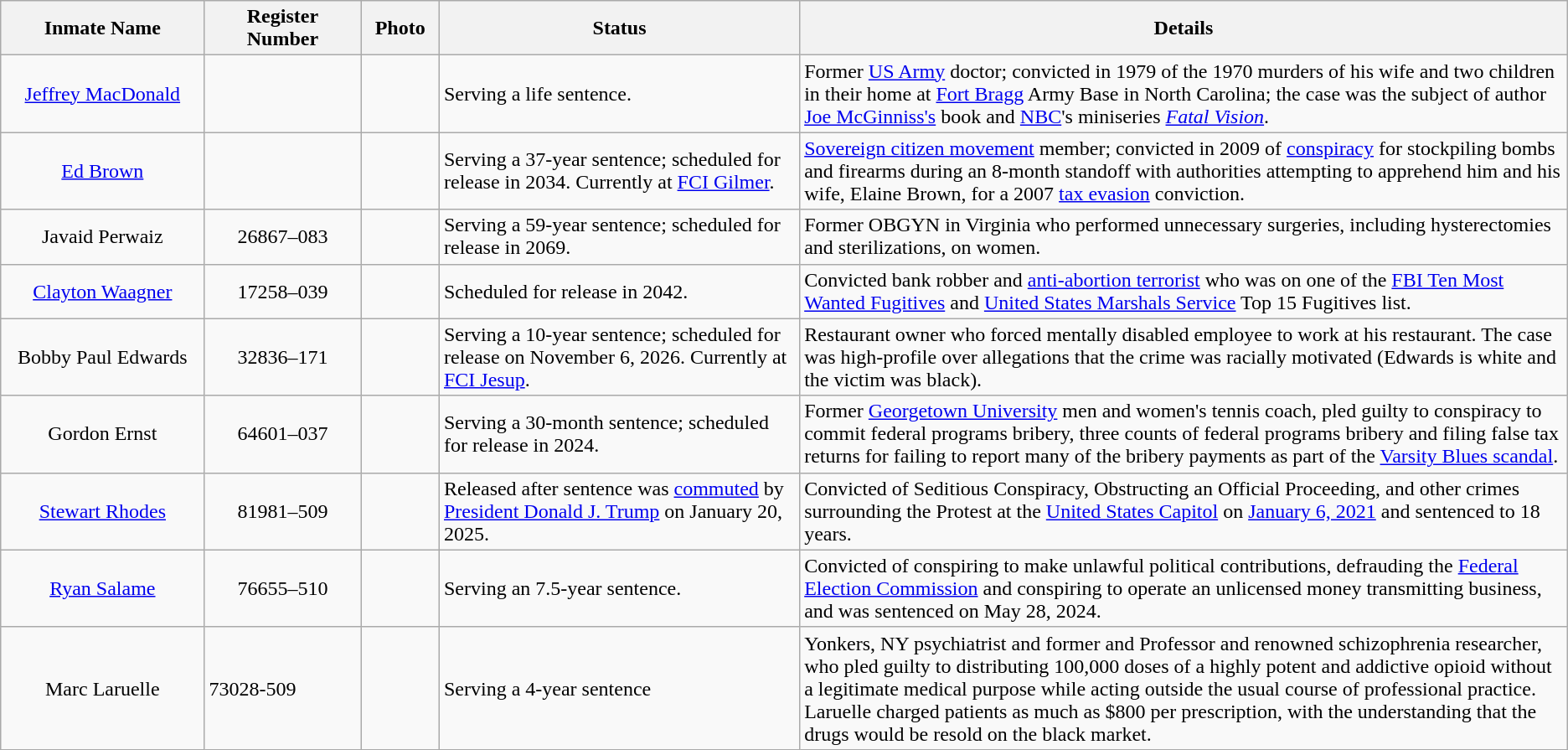<table class="wikitable sortable">
<tr>
<th width=13%>Inmate Name</th>
<th width=10%>Register Number</th>
<th width=5%>Photo</th>
<th width=23%>Status</th>
<th width=54%>Details</th>
</tr>
<tr>
<td align="center"><a href='#'>Jeffrey MacDonald</a></td>
<td align="center"></td>
<td></td>
<td>Serving a life sentence.</td>
<td>Former <a href='#'>US Army</a> doctor; convicted in 1979 of the 1970 murders of his wife and two children in their home at <a href='#'>Fort Bragg</a> Army Base in North Carolina; the case was the subject of author <a href='#'>Joe McGinniss's</a> book and <a href='#'>NBC</a>'s miniseries  <em><a href='#'>Fatal Vision</a></em>.</td>
</tr>
<tr>
<td align="center"><a href='#'>Ed Brown</a></td>
<td align="center"></td>
<td></td>
<td>Serving a 37-year sentence; scheduled for release in 2034. Currently at <a href='#'>FCI Gilmer</a>.</td>
<td><a href='#'>Sovereign citizen movement</a> member; convicted in 2009 of <a href='#'>conspiracy</a> for stockpiling bombs and firearms during an 8-month standoff with authorities attempting to apprehend him and his wife, Elaine Brown, for a 2007 <a href='#'>tax evasion</a> conviction.</td>
</tr>
<tr>
<td align="center">Javaid Perwaiz</td>
<td align="center">26867–083</td>
<td></td>
<td>Serving a 59-year sentence; scheduled for release in 2069.</td>
<td>Former OBGYN in Virginia who performed unnecessary surgeries, including hysterectomies and sterilizations, on women.</td>
</tr>
<tr>
<td align="center"><a href='#'>Clayton Waagner</a></td>
<td align="center">17258–039</td>
<td></td>
<td>Scheduled for release in 2042.</td>
<td>Convicted bank robber and <a href='#'>anti-abortion terrorist</a> who was on one of the <a href='#'>FBI Ten Most Wanted Fugitives</a> and <a href='#'>United States Marshals Service</a> Top 15 Fugitives list.</td>
</tr>
<tr>
<td align="center">Bobby Paul Edwards</td>
<td align="center">32836–171</td>
<td></td>
<td>Serving a 10-year sentence; scheduled for release on November 6, 2026. Currently at <a href='#'>FCI Jesup</a>.</td>
<td>Restaurant owner who forced mentally disabled employee to work at his restaurant. The case was high-profile over allegations that the crime was racially motivated (Edwards is white and the victim was black).</td>
</tr>
<tr>
<td align="center">Gordon Ernst</td>
<td align="center">64601–037</td>
<td></td>
<td>Serving a 30-month sentence; scheduled for release in 2024.</td>
<td>Former <a href='#'>Georgetown University</a> men and women's tennis coach, pled guilty to conspiracy to commit federal programs bribery, three counts of federal programs bribery and filing false tax returns for failing to report many of the bribery payments as part of the <a href='#'>Varsity Blues scandal</a>.</td>
</tr>
<tr>
<td align="center"><a href='#'>Stewart Rhodes</a></td>
<td align="center">81981–509</td>
<td></td>
<td>Released after sentence was <a href='#'>commuted</a> by <a href='#'>President Donald J. Trump</a> on January 20, 2025.</td>
<td>Convicted of Seditious Conspiracy, Obstructing an Official Proceeding, and other crimes surrounding the Protest at the <a href='#'>United States Capitol</a> on <a href='#'>January 6, 2021</a> and sentenced to 18 years.</td>
</tr>
<tr>
<td align="center"><a href='#'>Ryan Salame</a></td>
<td align="center">76655–510</td>
<td></td>
<td>Serving an 7.5-year sentence.</td>
<td>Convicted of conspiring to make unlawful political contributions, defrauding the <a href='#'>Federal Election Commission</a> and conspiring to operate an unlicensed money transmitting business, and was sentenced on May 28, 2024.</td>
</tr>
<tr>
<td align="center">Marc Laruelle</td>
<td>73028-509</td>
<td></td>
<td>Serving a 4-year sentence </td>
<td>Yonkers, NY psychiatrist and former  and  Professor and renowned schizophrenia researcher, who pled guilty to distributing 100,000 doses of a highly potent and addictive opioid without a legitimate medical purpose while acting outside the usual course of professional practice.   Laruelle charged patients as much as $800 per prescription, with the understanding that the drugs would be resold on the black market.</td>
</tr>
</table>
